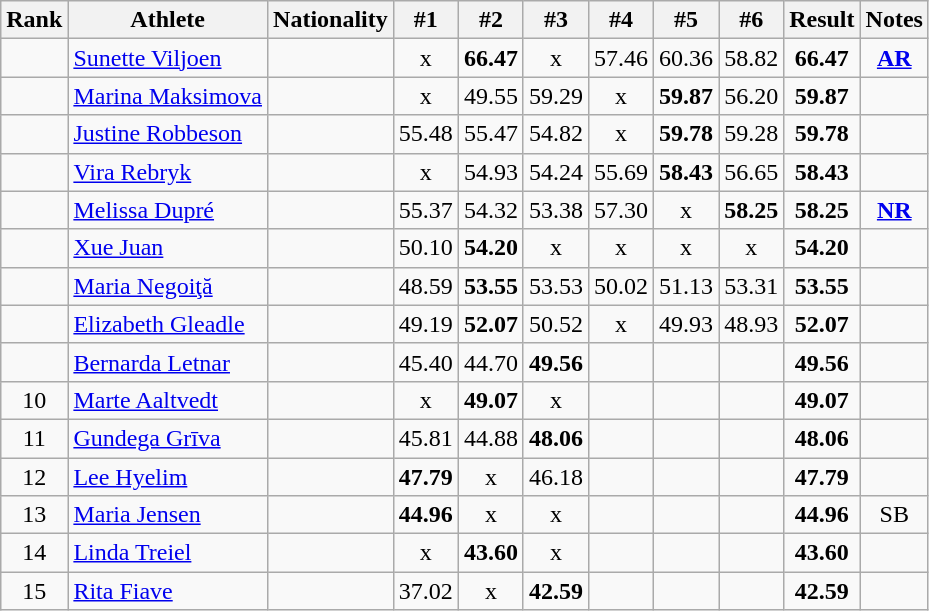<table class="wikitable sortable" style="text-align:center">
<tr>
<th>Rank</th>
<th>Athlete</th>
<th>Nationality</th>
<th>#1</th>
<th>#2</th>
<th>#3</th>
<th>#4</th>
<th>#5</th>
<th>#6</th>
<th>Result</th>
<th>Notes</th>
</tr>
<tr>
<td></td>
<td align="left"><a href='#'>Sunette Viljoen</a></td>
<td align=left></td>
<td>x</td>
<td><strong>66.47</strong></td>
<td>x</td>
<td>57.46</td>
<td>60.36</td>
<td>58.82</td>
<td><strong>66.47</strong></td>
<td><strong><a href='#'>AR</a></strong></td>
</tr>
<tr>
<td></td>
<td align="left"><a href='#'>Marina Maksimova</a></td>
<td align=left></td>
<td>x</td>
<td>49.55</td>
<td>59.29</td>
<td>x</td>
<td><strong>59.87</strong></td>
<td>56.20</td>
<td><strong>59.87</strong></td>
<td></td>
</tr>
<tr>
<td></td>
<td align="left"><a href='#'>Justine Robbeson</a></td>
<td align=left></td>
<td>55.48</td>
<td>55.47</td>
<td>54.82</td>
<td>x</td>
<td><strong>59.78</strong></td>
<td>59.28</td>
<td><strong>59.78</strong></td>
<td></td>
</tr>
<tr>
<td></td>
<td align="left"><a href='#'>Vira Rebryk</a></td>
<td align=left></td>
<td>x</td>
<td>54.93</td>
<td>54.24</td>
<td>55.69</td>
<td><strong>58.43</strong></td>
<td>56.65</td>
<td><strong>58.43</strong></td>
<td></td>
</tr>
<tr>
<td></td>
<td align="left"><a href='#'>Melissa Dupré</a></td>
<td align=left></td>
<td>55.37</td>
<td>54.32</td>
<td>53.38</td>
<td>57.30</td>
<td>x</td>
<td><strong>58.25</strong></td>
<td><strong>58.25</strong></td>
<td><strong><a href='#'>NR</a></strong></td>
</tr>
<tr>
<td></td>
<td align="left"><a href='#'>Xue Juan</a></td>
<td align=left></td>
<td>50.10</td>
<td><strong>54.20</strong></td>
<td>x</td>
<td>x</td>
<td>x</td>
<td>x</td>
<td><strong>54.20</strong></td>
<td></td>
</tr>
<tr>
<td></td>
<td align="left"><a href='#'>Maria Negoiţă</a></td>
<td align=left></td>
<td>48.59</td>
<td><strong>53.55</strong></td>
<td>53.53</td>
<td>50.02</td>
<td>51.13</td>
<td>53.31</td>
<td><strong>53.55</strong></td>
<td></td>
</tr>
<tr>
<td></td>
<td align="left"><a href='#'>Elizabeth Gleadle</a></td>
<td align=left></td>
<td>49.19</td>
<td><strong>52.07</strong></td>
<td>50.52</td>
<td>x</td>
<td>49.93</td>
<td>48.93</td>
<td><strong>52.07</strong></td>
<td></td>
</tr>
<tr>
<td></td>
<td align="left"><a href='#'>Bernarda Letnar</a></td>
<td align=left></td>
<td>45.40</td>
<td>44.70</td>
<td><strong>49.56</strong></td>
<td></td>
<td></td>
<td></td>
<td><strong>49.56</strong></td>
<td></td>
</tr>
<tr>
<td>10</td>
<td align="left"><a href='#'>Marte Aaltvedt</a></td>
<td align=left></td>
<td>x</td>
<td><strong>49.07</strong></td>
<td>x</td>
<td></td>
<td></td>
<td></td>
<td><strong>49.07</strong></td>
<td></td>
</tr>
<tr>
<td>11</td>
<td align="left"><a href='#'>Gundega Grīva</a></td>
<td align=left></td>
<td>45.81</td>
<td>44.88</td>
<td><strong>48.06</strong></td>
<td></td>
<td></td>
<td></td>
<td><strong>48.06</strong></td>
<td></td>
</tr>
<tr>
<td>12</td>
<td align="left"><a href='#'>Lee Hyelim</a></td>
<td align=left></td>
<td><strong>47.79</strong></td>
<td>x</td>
<td>46.18</td>
<td></td>
<td></td>
<td></td>
<td><strong>47.79</strong></td>
<td></td>
</tr>
<tr>
<td>13</td>
<td align="left"><a href='#'>Maria Jensen</a></td>
<td align=left></td>
<td><strong>44.96</strong></td>
<td>x</td>
<td>x</td>
<td></td>
<td></td>
<td></td>
<td><strong>44.96</strong></td>
<td>SB</td>
</tr>
<tr>
<td>14</td>
<td align="left"><a href='#'>Linda Treiel</a></td>
<td align=left></td>
<td>x</td>
<td><strong>43.60</strong></td>
<td>x</td>
<td></td>
<td></td>
<td></td>
<td><strong>43.60</strong></td>
<td></td>
</tr>
<tr>
<td>15</td>
<td align="left"><a href='#'>Rita Fiave</a></td>
<td align=left></td>
<td>37.02</td>
<td>x</td>
<td><strong>42.59</strong></td>
<td></td>
<td></td>
<td></td>
<td><strong>42.59</strong></td>
<td></td>
</tr>
</table>
